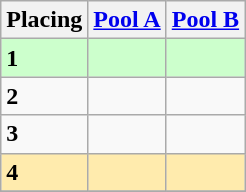<table class=wikitable style="border:1px solid #AAAAAA;">
<tr>
<th>Placing</th>
<th><a href='#'>Pool A</a></th>
<th><a href='#'>Pool B</a></th>
</tr>
<tr style="background: #ccffcc;">
<td><strong>1</strong></td>
<td></td>
<td></td>
</tr>
<tr>
<td><strong>2</strong></td>
<td></td>
<td></td>
</tr>
<tr>
<td><strong>3</strong></td>
<td></td>
<td></td>
</tr>
<tr style="background: #ffebad;">
<td><strong>4</strong></td>
<td></td>
<td></td>
</tr>
<tr>
</tr>
</table>
